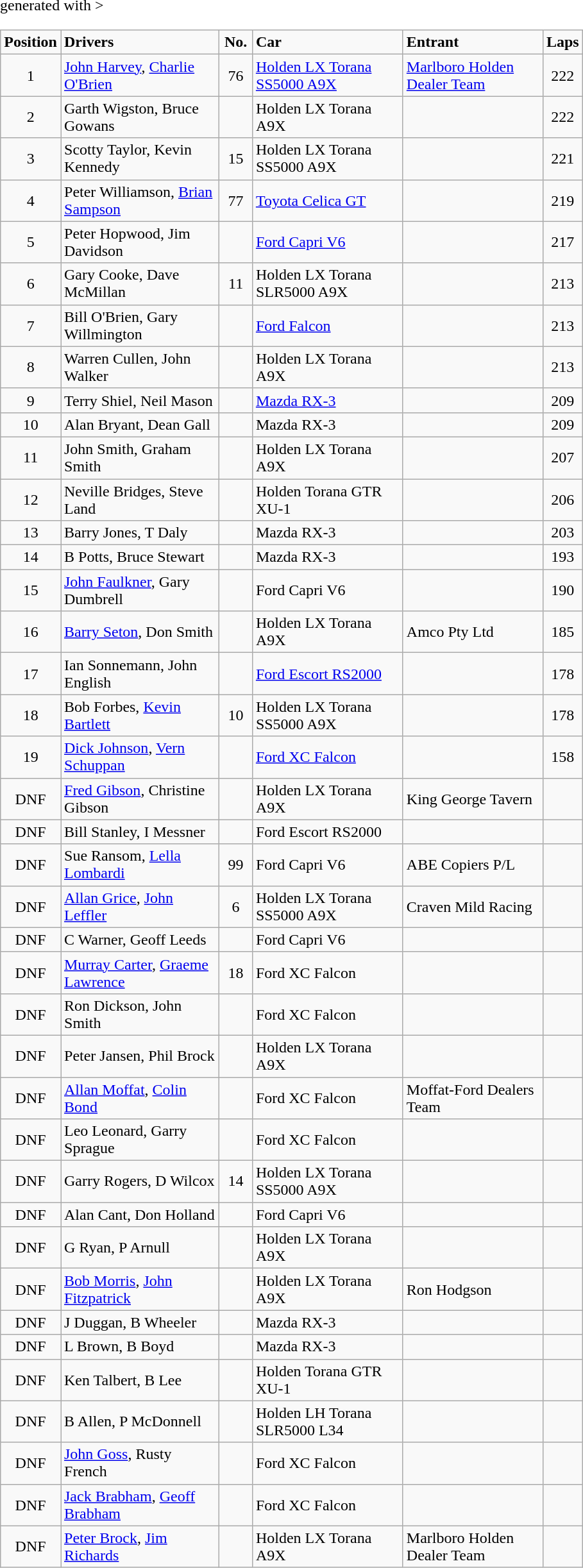<table class="wikitable" border="1" <hiddentext>generated with >
<tr style="font-weight:bold">
<td width="52.5" Height="12.75" align="center">Position</td>
<td width="157.5">Drivers</td>
<td width="27" align="center">No.</td>
<td width="149.25">Car</td>
<td width="138">Entrant</td>
<td width="33" align="center">Laps</td>
</tr>
<tr>
<td Height="12.75" align="center">1</td>
<td><a href='#'>John Harvey</a>, <a href='#'>Charlie O'Brien</a></td>
<td align="center">76</td>
<td><a href='#'>Holden LX Torana SS5000 A9X</a></td>
<td><a href='#'>Marlboro Holden Dealer Team</a></td>
<td align="center">222</td>
</tr>
<tr>
<td Height="12.75" align="center">2</td>
<td>Garth Wigston, Bruce Gowans</td>
<td align="center"></td>
<td>Holden LX Torana A9X</td>
<td></td>
<td align="center">222</td>
</tr>
<tr>
<td Height="12.75" align="center">3</td>
<td>Scotty Taylor, Kevin Kennedy</td>
<td align="center">15</td>
<td>Holden LX Torana SS5000 A9X</td>
<td></td>
<td align="center">221</td>
</tr>
<tr>
<td Height="12.75" align="center">4</td>
<td>Peter Williamson, <a href='#'>Brian Sampson</a></td>
<td align="center">77</td>
<td><a href='#'>Toyota Celica GT</a></td>
<td></td>
<td align="center">219</td>
</tr>
<tr>
<td Height="12.75" align="center">5</td>
<td>Peter Hopwood, Jim Davidson</td>
<td align="center"></td>
<td><a href='#'>Ford Capri V6</a></td>
<td></td>
<td align="center">217</td>
</tr>
<tr>
<td Height="12.75" align="center">6</td>
<td>Gary Cooke, Dave McMillan</td>
<td align="center">11</td>
<td>Holden LX Torana SLR5000 A9X</td>
<td></td>
<td align="center">213</td>
</tr>
<tr>
<td Height="12.75" align="center">7</td>
<td>Bill O'Brien, Gary Willmington</td>
<td align="center"></td>
<td><a href='#'>Ford Falcon</a></td>
<td></td>
<td align="center">213</td>
</tr>
<tr>
<td Height="12.75" align="center">8</td>
<td>Warren Cullen, John Walker</td>
<td align="center"></td>
<td>Holden LX Torana A9X</td>
<td></td>
<td align="center">213</td>
</tr>
<tr>
<td Height="12.75" align="center">9</td>
<td>Terry Shiel, Neil Mason</td>
<td align="center"></td>
<td><a href='#'>Mazda RX-3</a></td>
<td></td>
<td align="center">209</td>
</tr>
<tr>
<td Height="12.75" align="center">10</td>
<td>Alan Bryant, Dean Gall</td>
<td align="center"></td>
<td>Mazda RX-3</td>
<td></td>
<td align="center">209</td>
</tr>
<tr>
<td Height="12.75" align="center">11</td>
<td>John Smith, Graham Smith</td>
<td align="center"></td>
<td>Holden LX Torana A9X</td>
<td></td>
<td align="center">207</td>
</tr>
<tr>
<td Height="12.75" align="center">12</td>
<td>Neville Bridges, Steve Land</td>
<td align="center"></td>
<td>Holden Torana GTR XU-1</td>
<td></td>
<td align="center">206</td>
</tr>
<tr>
<td Height="12.75" align="center">13</td>
<td>Barry Jones, T Daly</td>
<td align="center"></td>
<td>Mazda RX-3</td>
<td></td>
<td align="center">203</td>
</tr>
<tr>
<td Height="12.75" align="center">14</td>
<td>B Potts, Bruce Stewart</td>
<td align="center"></td>
<td>Mazda RX-3</td>
<td></td>
<td align="center">193</td>
</tr>
<tr>
<td Height="12.75" align="center">15</td>
<td><a href='#'>John Faulkner</a>, Gary Dumbrell</td>
<td align="center"></td>
<td>Ford Capri V6</td>
<td></td>
<td align="center">190</td>
</tr>
<tr>
<td Height="12.75" align="center">16</td>
<td><a href='#'>Barry Seton</a>, Don Smith</td>
<td align="center"></td>
<td>Holden LX Torana A9X</td>
<td>Amco Pty Ltd</td>
<td align="center">185</td>
</tr>
<tr>
<td Height="12.75" align="center">17</td>
<td>Ian Sonnemann, John English</td>
<td align="center"></td>
<td><a href='#'>Ford Escort RS2000</a></td>
<td></td>
<td align="center">178</td>
</tr>
<tr>
<td Height="12.75" align="center">18</td>
<td>Bob Forbes, <a href='#'>Kevin Bartlett</a></td>
<td align="center">10</td>
<td>Holden LX Torana SS5000 A9X</td>
<td></td>
<td align="center">178</td>
</tr>
<tr>
<td Height="12.75" align="center">19</td>
<td><a href='#'>Dick Johnson</a>, <a href='#'>Vern Schuppan</a></td>
<td align="center"></td>
<td><a href='#'>Ford XC Falcon</a></td>
<td></td>
<td align="center">158</td>
</tr>
<tr>
<td Height="12.75" align="center">DNF</td>
<td><a href='#'>Fred Gibson</a>, Christine Gibson</td>
<td align="center"></td>
<td>Holden LX Torana A9X</td>
<td>King George Tavern</td>
<td align="center"></td>
</tr>
<tr>
<td Height="12.75" align="center">DNF</td>
<td>Bill Stanley, I Messner</td>
<td align="center"></td>
<td>Ford Escort RS2000</td>
<td></td>
<td align="center"></td>
</tr>
<tr>
<td Height="12.75" align="center">DNF</td>
<td>Sue Ransom, <a href='#'>Lella Lombardi</a></td>
<td align="center">99</td>
<td>Ford Capri V6</td>
<td>ABE Copiers P/L</td>
<td align="center"></td>
</tr>
<tr>
<td Height="12.75" align="center">DNF</td>
<td><a href='#'>Allan Grice</a>, <a href='#'>John Leffler</a></td>
<td align="center">6</td>
<td>Holden LX Torana SS5000 A9X</td>
<td>Craven Mild Racing</td>
<td align="center"></td>
</tr>
<tr>
<td Height="12.75" align="center">DNF</td>
<td>C Warner, Geoff Leeds</td>
<td align="center"></td>
<td>Ford Capri V6</td>
<td></td>
<td align="center"></td>
</tr>
<tr>
<td Height="12.75" align="center">DNF</td>
<td><a href='#'>Murray Carter</a>, <a href='#'>Graeme Lawrence</a></td>
<td align="center">18</td>
<td>Ford XC Falcon</td>
<td></td>
<td align="center"></td>
</tr>
<tr>
<td Height="12.75" align="center">DNF</td>
<td>Ron Dickson, John Smith</td>
<td align="center"></td>
<td>Ford XC Falcon</td>
<td></td>
<td align="center"></td>
</tr>
<tr>
<td Height="12.75" align="center">DNF</td>
<td>Peter Jansen, Phil Brock</td>
<td align="center"></td>
<td>Holden LX Torana A9X</td>
<td></td>
<td align="center"></td>
</tr>
<tr>
<td Height="12.75" align="center">DNF</td>
<td><a href='#'>Allan Moffat</a>, <a href='#'>Colin Bond</a></td>
<td align="center"></td>
<td>Ford XC Falcon</td>
<td>Moffat-Ford Dealers Team</td>
<td align="center"></td>
</tr>
<tr>
<td Height="12.75" align="center">DNF</td>
<td>Leo Leonard, Garry Sprague</td>
<td align="center"></td>
<td>Ford XC Falcon</td>
<td></td>
<td align="center"></td>
</tr>
<tr>
<td Height="12.75" align="center">DNF</td>
<td>Garry Rogers, D Wilcox</td>
<td align="center">14</td>
<td>Holden LX Torana SS5000 A9X</td>
<td></td>
<td align="center"></td>
</tr>
<tr>
<td Height="12.75" align="center">DNF</td>
<td>Alan Cant, Don Holland</td>
<td align="center"></td>
<td>Ford Capri V6</td>
<td></td>
<td align="center"></td>
</tr>
<tr>
<td Height="12.75" align="center">DNF</td>
<td>G Ryan, P Arnull</td>
<td align="center"></td>
<td>Holden LX Torana A9X</td>
<td></td>
<td align="center"></td>
</tr>
<tr>
<td Height="12.75" align="center">DNF</td>
<td><a href='#'>Bob Morris</a>, <a href='#'>John Fitzpatrick</a></td>
<td align="center"></td>
<td>Holden LX Torana A9X</td>
<td>Ron Hodgson</td>
<td align="center"></td>
</tr>
<tr>
<td Height="12.75" align="center">DNF</td>
<td>J Duggan, B Wheeler</td>
<td align="center"></td>
<td>Mazda RX-3</td>
<td></td>
<td align="center"></td>
</tr>
<tr>
<td Height="12.75" align="center">DNF</td>
<td>L Brown, B Boyd</td>
<td align="center"></td>
<td>Mazda RX-3</td>
<td></td>
<td align="center"></td>
</tr>
<tr>
<td Height="12.75" align="center">DNF</td>
<td>Ken Talbert, B Lee</td>
<td align="center"></td>
<td>Holden Torana GTR XU-1</td>
<td></td>
<td align="center"></td>
</tr>
<tr>
<td Height="12.75" align="center">DNF</td>
<td>B Allen, P McDonnell</td>
<td align="center"></td>
<td>Holden LH Torana SLR5000 L34</td>
<td></td>
<td align="center"></td>
</tr>
<tr>
<td Height="12.75" align="center">DNF</td>
<td><a href='#'>John Goss</a>, Rusty French</td>
<td align="center"></td>
<td>Ford XC Falcon</td>
<td></td>
<td align="center"></td>
</tr>
<tr>
<td Height="12.75" align="center">DNF</td>
<td><a href='#'>Jack Brabham</a>, <a href='#'>Geoff Brabham</a></td>
<td align="center"></td>
<td>Ford XC Falcon</td>
<td></td>
<td align="center"></td>
</tr>
<tr>
<td Height="12.75" align="center">DNF</td>
<td><a href='#'>Peter Brock</a>, <a href='#'>Jim Richards</a></td>
<td align="center"></td>
<td>Holden LX Torana A9X</td>
<td>Marlboro Holden Dealer Team</td>
<td align="center"></td>
</tr>
</table>
